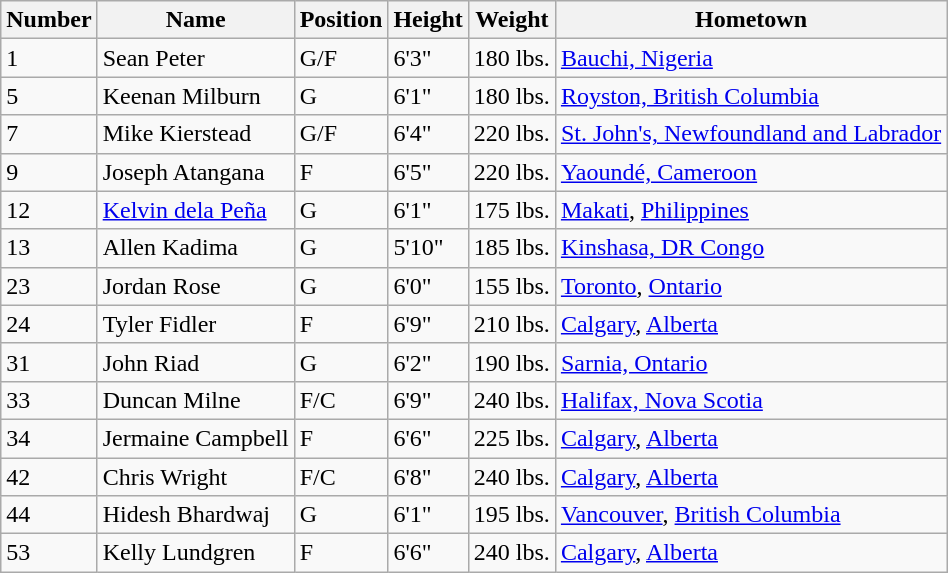<table class="wikitable">
<tr>
<th>Number</th>
<th>Name</th>
<th>Position</th>
<th>Height</th>
<th>Weight</th>
<th>Hometown</th>
</tr>
<tr>
<td>1</td>
<td>Sean Peter</td>
<td>G/F</td>
<td>6'3"</td>
<td>180 lbs.</td>
<td><a href='#'>Bauchi, Nigeria</a></td>
</tr>
<tr>
<td>5</td>
<td>Keenan Milburn</td>
<td>G</td>
<td>6'1"</td>
<td>180 lbs.</td>
<td><a href='#'>Royston, British Columbia</a></td>
</tr>
<tr>
<td>7</td>
<td>Mike Kierstead</td>
<td>G/F</td>
<td>6'4"</td>
<td>220 lbs.</td>
<td><a href='#'>St. John's, Newfoundland and Labrador</a></td>
</tr>
<tr>
<td>9</td>
<td>Joseph Atangana</td>
<td>F</td>
<td>6'5"</td>
<td>220 lbs.</td>
<td><a href='#'>Yaoundé, Cameroon</a></td>
</tr>
<tr>
<td>12</td>
<td><a href='#'>Kelvin dela Peña</a></td>
<td>G</td>
<td>6'1"</td>
<td>175 lbs.</td>
<td><a href='#'>Makati</a>, <a href='#'>Philippines</a></td>
</tr>
<tr>
<td>13</td>
<td>Allen Kadima</td>
<td>G</td>
<td>5'10"</td>
<td>185 lbs.</td>
<td><a href='#'>Kinshasa, DR Congo</a></td>
</tr>
<tr>
<td>23</td>
<td>Jordan Rose</td>
<td>G</td>
<td>6'0"</td>
<td>155 lbs.</td>
<td><a href='#'>Toronto</a>, <a href='#'>Ontario</a></td>
</tr>
<tr>
<td>24</td>
<td>Tyler Fidler</td>
<td>F</td>
<td>6'9"</td>
<td>210 lbs.</td>
<td><a href='#'>Calgary</a>, <a href='#'>Alberta</a></td>
</tr>
<tr>
<td>31</td>
<td>John Riad</td>
<td>G</td>
<td>6'2"</td>
<td>190 lbs.</td>
<td><a href='#'>Sarnia, Ontario</a></td>
</tr>
<tr>
<td>33</td>
<td>Duncan Milne</td>
<td>F/C</td>
<td>6'9"</td>
<td>240 lbs.</td>
<td><a href='#'>Halifax, Nova Scotia</a></td>
</tr>
<tr>
<td>34</td>
<td>Jermaine Campbell</td>
<td>F</td>
<td>6'6"</td>
<td>225 lbs.</td>
<td><a href='#'>Calgary</a>, <a href='#'>Alberta</a></td>
</tr>
<tr>
<td>42</td>
<td>Chris Wright</td>
<td>F/C</td>
<td>6'8"</td>
<td>240 lbs.</td>
<td><a href='#'>Calgary</a>, <a href='#'>Alberta</a></td>
</tr>
<tr>
<td>44</td>
<td>Hidesh Bhardwaj</td>
<td>G</td>
<td>6'1"</td>
<td>195 lbs.</td>
<td><a href='#'>Vancouver</a>, <a href='#'>British Columbia</a></td>
</tr>
<tr>
<td>53</td>
<td>Kelly Lundgren</td>
<td>F</td>
<td>6'6"</td>
<td>240 lbs.</td>
<td><a href='#'>Calgary</a>, <a href='#'>Alberta</a></td>
</tr>
</table>
